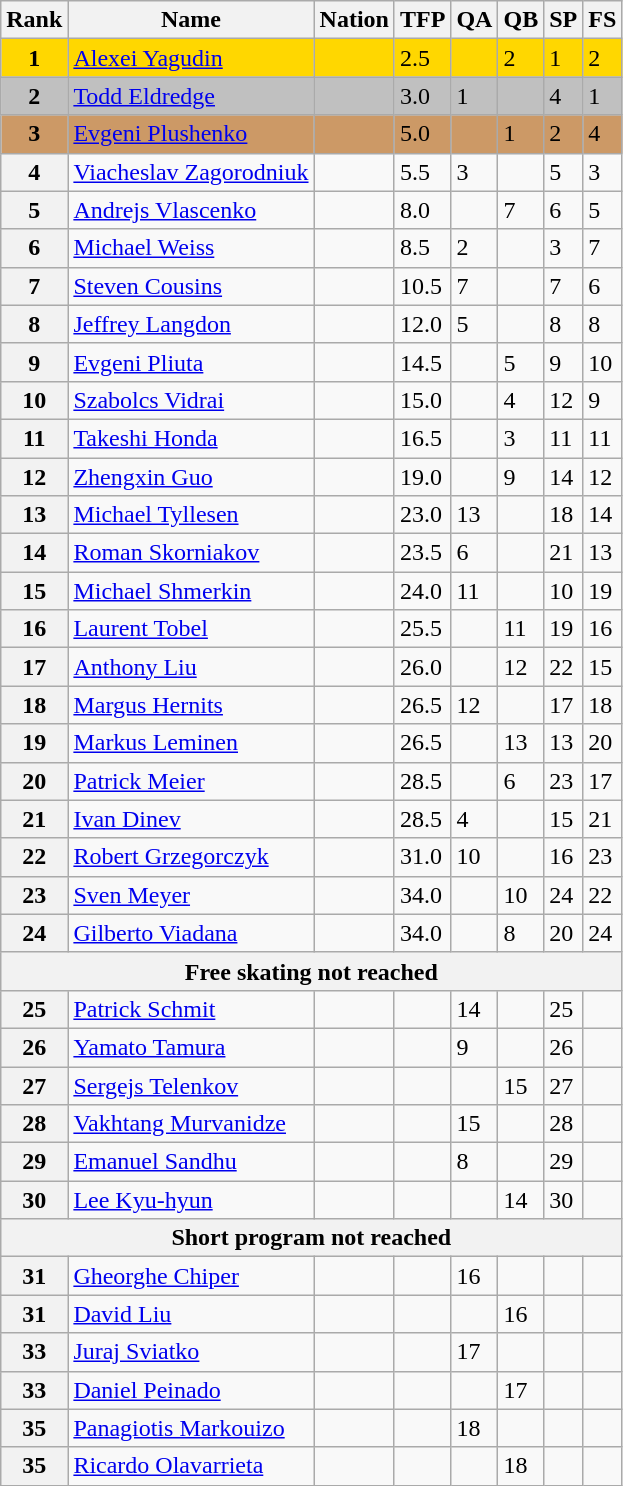<table class="wikitable">
<tr>
<th>Rank</th>
<th>Name</th>
<th>Nation</th>
<th>TFP</th>
<th>QA</th>
<th>QB</th>
<th>SP</th>
<th>FS</th>
</tr>
<tr bgcolor=gold>
<td align=center><strong>1</strong></td>
<td><a href='#'>Alexei Yagudin</a></td>
<td></td>
<td>2.5</td>
<td></td>
<td>2</td>
<td>1</td>
<td>2</td>
</tr>
<tr bgcolor=silver>
<td align=center><strong>2</strong></td>
<td><a href='#'>Todd Eldredge</a></td>
<td></td>
<td>3.0</td>
<td>1</td>
<td></td>
<td>4</td>
<td>1</td>
</tr>
<tr bgcolor=cc9966>
<td align=center><strong>3</strong></td>
<td><a href='#'>Evgeni Plushenko</a></td>
<td></td>
<td>5.0</td>
<td></td>
<td>1</td>
<td>2</td>
<td>4</td>
</tr>
<tr>
<th>4</th>
<td><a href='#'>Viacheslav Zagorodniuk</a></td>
<td></td>
<td>5.5</td>
<td>3</td>
<td></td>
<td>5</td>
<td>3</td>
</tr>
<tr>
<th>5</th>
<td><a href='#'>Andrejs Vlascenko</a></td>
<td></td>
<td>8.0</td>
<td></td>
<td>7</td>
<td>6</td>
<td>5</td>
</tr>
<tr>
<th>6</th>
<td><a href='#'>Michael Weiss</a></td>
<td></td>
<td>8.5</td>
<td>2</td>
<td></td>
<td>3</td>
<td>7</td>
</tr>
<tr>
<th>7</th>
<td><a href='#'>Steven Cousins</a></td>
<td></td>
<td>10.5</td>
<td>7</td>
<td></td>
<td>7</td>
<td>6</td>
</tr>
<tr>
<th>8</th>
<td><a href='#'>Jeffrey Langdon</a></td>
<td></td>
<td>12.0</td>
<td>5</td>
<td></td>
<td>8</td>
<td>8</td>
</tr>
<tr>
<th>9</th>
<td><a href='#'>Evgeni Pliuta</a></td>
<td></td>
<td>14.5</td>
<td></td>
<td>5</td>
<td>9</td>
<td>10</td>
</tr>
<tr>
<th>10</th>
<td><a href='#'>Szabolcs Vidrai</a></td>
<td></td>
<td>15.0</td>
<td></td>
<td>4</td>
<td>12</td>
<td>9</td>
</tr>
<tr>
<th>11</th>
<td><a href='#'>Takeshi Honda</a></td>
<td></td>
<td>16.5</td>
<td></td>
<td>3</td>
<td>11</td>
<td>11</td>
</tr>
<tr>
<th>12</th>
<td><a href='#'>Zhengxin Guo</a></td>
<td></td>
<td>19.0</td>
<td></td>
<td>9</td>
<td>14</td>
<td>12</td>
</tr>
<tr>
<th>13</th>
<td><a href='#'>Michael Tyllesen</a></td>
<td></td>
<td>23.0</td>
<td>13</td>
<td></td>
<td>18</td>
<td>14</td>
</tr>
<tr>
<th>14</th>
<td><a href='#'>Roman Skorniakov</a></td>
<td></td>
<td>23.5</td>
<td>6</td>
<td></td>
<td>21</td>
<td>13</td>
</tr>
<tr>
<th>15</th>
<td><a href='#'>Michael Shmerkin</a></td>
<td></td>
<td>24.0</td>
<td>11</td>
<td></td>
<td>10</td>
<td>19</td>
</tr>
<tr>
<th>16</th>
<td><a href='#'>Laurent Tobel</a></td>
<td></td>
<td>25.5</td>
<td></td>
<td>11</td>
<td>19</td>
<td>16</td>
</tr>
<tr>
<th>17</th>
<td><a href='#'>Anthony Liu</a></td>
<td></td>
<td>26.0</td>
<td></td>
<td>12</td>
<td>22</td>
<td>15</td>
</tr>
<tr>
<th>18</th>
<td><a href='#'>Margus Hernits</a></td>
<td></td>
<td>26.5</td>
<td>12</td>
<td></td>
<td>17</td>
<td>18</td>
</tr>
<tr>
<th>19</th>
<td><a href='#'>Markus Leminen</a></td>
<td></td>
<td>26.5</td>
<td></td>
<td>13</td>
<td>13</td>
<td>20</td>
</tr>
<tr>
<th>20</th>
<td><a href='#'>Patrick Meier</a></td>
<td></td>
<td>28.5</td>
<td></td>
<td>6</td>
<td>23</td>
<td>17</td>
</tr>
<tr>
<th>21</th>
<td><a href='#'>Ivan Dinev</a></td>
<td></td>
<td>28.5</td>
<td>4</td>
<td></td>
<td>15</td>
<td>21</td>
</tr>
<tr>
<th>22</th>
<td><a href='#'>Robert Grzegorczyk</a></td>
<td></td>
<td>31.0</td>
<td>10</td>
<td></td>
<td>16</td>
<td>23</td>
</tr>
<tr>
<th>23</th>
<td><a href='#'>Sven Meyer</a></td>
<td></td>
<td>34.0</td>
<td></td>
<td>10</td>
<td>24</td>
<td>22</td>
</tr>
<tr>
<th>24</th>
<td><a href='#'>Gilberto Viadana</a></td>
<td></td>
<td>34.0</td>
<td></td>
<td>8</td>
<td>20</td>
<td>24</td>
</tr>
<tr>
<th colspan=8>Free skating not reached</th>
</tr>
<tr>
<th>25</th>
<td><a href='#'>Patrick Schmit</a></td>
<td></td>
<td></td>
<td>14</td>
<td></td>
<td>25</td>
<td></td>
</tr>
<tr>
<th>26</th>
<td><a href='#'>Yamato Tamura</a></td>
<td></td>
<td></td>
<td>9</td>
<td></td>
<td>26</td>
<td></td>
</tr>
<tr>
<th>27</th>
<td><a href='#'>Sergejs Telenkov</a></td>
<td></td>
<td></td>
<td></td>
<td>15</td>
<td>27</td>
<td></td>
</tr>
<tr>
<th>28</th>
<td><a href='#'>Vakhtang Murvanidze</a></td>
<td></td>
<td></td>
<td>15</td>
<td></td>
<td>28</td>
<td></td>
</tr>
<tr>
<th>29</th>
<td><a href='#'>Emanuel Sandhu</a></td>
<td></td>
<td></td>
<td>8</td>
<td></td>
<td>29</td>
<td></td>
</tr>
<tr>
<th>30</th>
<td><a href='#'>Lee Kyu-hyun</a></td>
<td></td>
<td></td>
<td></td>
<td>14</td>
<td>30</td>
<td></td>
</tr>
<tr>
<th colspan=8>Short program not reached</th>
</tr>
<tr>
<th>31</th>
<td><a href='#'>Gheorghe Chiper</a></td>
<td></td>
<td></td>
<td>16</td>
<td></td>
<td></td>
<td></td>
</tr>
<tr>
<th>31</th>
<td><a href='#'>David Liu</a></td>
<td></td>
<td></td>
<td></td>
<td>16</td>
<td></td>
<td></td>
</tr>
<tr>
<th>33</th>
<td><a href='#'>Juraj Sviatko</a></td>
<td></td>
<td></td>
<td>17</td>
<td></td>
<td></td>
<td></td>
</tr>
<tr>
<th>33</th>
<td><a href='#'>Daniel Peinado</a></td>
<td></td>
<td></td>
<td></td>
<td>17</td>
<td></td>
<td></td>
</tr>
<tr>
<th>35</th>
<td><a href='#'>Panagiotis Markouizo</a></td>
<td></td>
<td></td>
<td>18</td>
<td></td>
<td></td>
<td></td>
</tr>
<tr>
<th>35</th>
<td><a href='#'>Ricardo Olavarrieta</a></td>
<td></td>
<td></td>
<td></td>
<td>18</td>
<td></td>
<td></td>
</tr>
</table>
